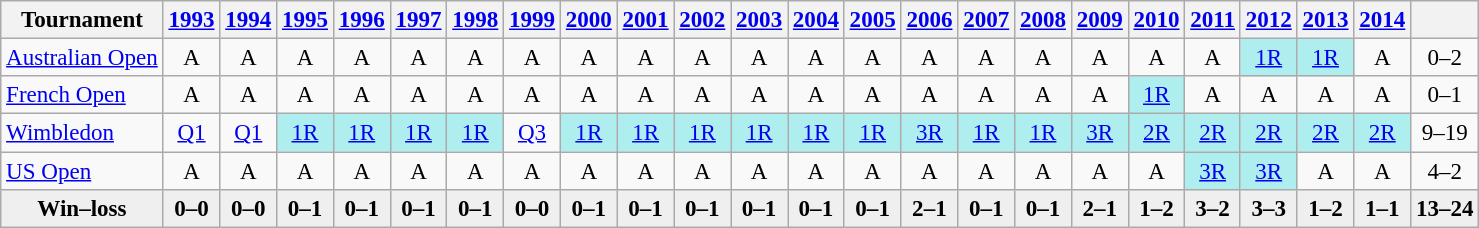<table class=wikitable style=text-align:center;font-size:96%>
<tr>
<th>Tournament</th>
<th><a href='#'>1993</a></th>
<th><a href='#'>1994</a></th>
<th><a href='#'>1995</a></th>
<th><a href='#'>1996</a></th>
<th><a href='#'>1997</a></th>
<th><a href='#'>1998</a></th>
<th><a href='#'>1999</a></th>
<th><a href='#'>2000</a></th>
<th><a href='#'>2001</a></th>
<th><a href='#'>2002</a></th>
<th><a href='#'>2003</a></th>
<th><a href='#'>2004</a></th>
<th><a href='#'>2005</a></th>
<th><a href='#'>2006</a></th>
<th><a href='#'>2007</a></th>
<th><a href='#'>2008</a></th>
<th><a href='#'>2009</a></th>
<th><a href='#'>2010</a></th>
<th><a href='#'>2011</a></th>
<th><a href='#'>2012</a></th>
<th><a href='#'>2013</a></th>
<th><a href='#'>2014</a></th>
<th></th>
</tr>
<tr>
<td align=left><a href='#'>Australian Open</a></td>
<td align="center">A</td>
<td align="center">A</td>
<td align="center">A</td>
<td align="center">A</td>
<td align="center">A</td>
<td align="center">A</td>
<td align="center">A</td>
<td align="center">A</td>
<td align="center">A</td>
<td align="center">A</td>
<td align="center">A</td>
<td align="center">A</td>
<td align="center">A</td>
<td align="center">A</td>
<td align="center">A</td>
<td align="center">A</td>
<td align="center">A</td>
<td align="center">A</td>
<td align="center">A</td>
<td align="center"  style="background:#afeeee;"><a href='#'>1R</a></td>
<td align="center"  style="background:#afeeee;"><a href='#'>1R</a></td>
<td align="center">A</td>
<td>0–2</td>
</tr>
<tr>
<td align=left><a href='#'>French Open</a></td>
<td align="center">A</td>
<td align="center">A</td>
<td align="center">A</td>
<td align="center">A</td>
<td align="center">A</td>
<td align="center">A</td>
<td align="center">A</td>
<td align="center">A</td>
<td align="center">A</td>
<td align="center">A</td>
<td align="center">A</td>
<td align="center">A</td>
<td align="center">A</td>
<td align="center">A</td>
<td align="center">A</td>
<td align="center">A</td>
<td align="center">A</td>
<td align="center"  style="background:#afeeee;"><a href='#'>1R</a></td>
<td align="center">A</td>
<td align="center">A</td>
<td align="center">A</td>
<td align="center">A</td>
<td>0–1</td>
</tr>
<tr>
<td align=left><a href='#'>Wimbledon</a></td>
<td align="center"><a href='#'>Q1</a></td>
<td align="center"><a href='#'>Q1</a></td>
<td align="center"  style="background:#afeeee;"><a href='#'>1R</a></td>
<td align="center"  style="background:#afeeee;"><a href='#'>1R</a></td>
<td align="center"  style="background:#afeeee;"><a href='#'>1R</a></td>
<td align="center"  style="background:#afeeee;"><a href='#'>1R</a></td>
<td align="center"><a href='#'>Q3</a></td>
<td align="center"  style="background:#afeeee;"><a href='#'>1R</a></td>
<td align="center"  style="background:#afeeee;"><a href='#'>1R</a></td>
<td align="center"  style="background:#afeeee;"><a href='#'>1R</a></td>
<td align="center"  style="background:#afeeee;"><a href='#'>1R</a></td>
<td align="center"  style="background:#afeeee;"><a href='#'>1R</a></td>
<td align="center"  style="background:#afeeee;"><a href='#'>1R</a></td>
<td align="center"  style="background:#afeeee;"><a href='#'>3R</a></td>
<td align="center"  style="background:#afeeee;"><a href='#'>1R</a></td>
<td align="center"  style="background:#afeeee;"><a href='#'>1R</a></td>
<td align="center"  style="background:#afeeee;"><a href='#'>3R</a></td>
<td align="center"  style="background:#afeeee;"><a href='#'>2R</a></td>
<td align="center"  style="background:#afeeee;"><a href='#'>2R</a></td>
<td align="center"  style="background:#afeeee;"><a href='#'>2R</a></td>
<td align="center"  style="background:#afeeee;"><a href='#'>2R</a></td>
<td align="center"  style="background:#afeeee;"><a href='#'>2R</a></td>
<td>9–19</td>
</tr>
<tr>
<td align=left><a href='#'>US Open</a></td>
<td align="center">A</td>
<td align="center">A</td>
<td align="center">A</td>
<td align="center">A</td>
<td align="center">A</td>
<td align="center">A</td>
<td align="center">A</td>
<td align="center">A</td>
<td align="center">A</td>
<td align="center">A</td>
<td align="center">A</td>
<td align="center">A</td>
<td align="center">A</td>
<td align="center">A</td>
<td align="center">A</td>
<td align="center">A</td>
<td align="center">A</td>
<td align="center">A</td>
<td align="center"  style="background:#afeeee;"><a href='#'>3R</a></td>
<td align="center"  style="background:#afeeee;"><a href='#'>3R</a></td>
<td align="center">A</td>
<td align="center">A</td>
<td>4–2</td>
</tr>
<tr bgcolor="#efefef">
<td><strong>Win–loss</strong></td>
<td align="center"><strong>0–0</strong></td>
<td align="center"><strong>0–0</strong></td>
<td align="center"><strong>0–1</strong></td>
<td align="center"><strong>0–1</strong></td>
<td align="center"><strong>0–1</strong></td>
<td align="center"><strong>0–1</strong></td>
<td align="center"><strong>0–0</strong></td>
<td align="center"><strong>0–1</strong></td>
<td align="center"><strong>0–1</strong></td>
<td align="center"><strong>0–1</strong></td>
<td align="center"><strong>0–1</strong></td>
<td align="center"><strong>0–1</strong></td>
<td align="center"><strong>0–1</strong></td>
<td align="center"><strong>2–1</strong></td>
<td align="center"><strong>0–1</strong></td>
<td align="center"><strong>0–1</strong></td>
<td align="center"><strong>2–1</strong></td>
<td align="center"><strong>1–2</strong></td>
<td align="center"><strong>3–2</strong></td>
<td align="center"><strong>3–3</strong></td>
<td align="center"><strong>1–2</strong></td>
<td align="center"><strong>1–1</strong></td>
<td align="center"><strong>13–24</strong></td>
</tr>
</table>
